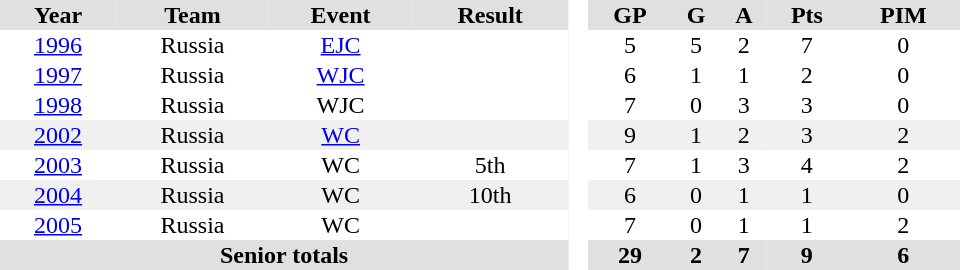<table border="0" cellpadding="1" cellspacing="0" style="text-align:center; width:40em">
<tr align="center" bgcolor="#e0e0e0">
<th>Year</th>
<th>Team</th>
<th>Event</th>
<th>Result</th>
<th rowspan="99" bgcolor="#ffffff"> </th>
<th>GP</th>
<th>G</th>
<th>A</th>
<th>Pts</th>
<th>PIM</th>
</tr>
<tr align="center">
<td><a href='#'>1996</a></td>
<td>Russia</td>
<td><a href='#'>EJC</a></td>
<td></td>
<td>5</td>
<td>5</td>
<td>2</td>
<td>7</td>
<td>0</td>
</tr>
<tr align="center">
<td><a href='#'>1997</a></td>
<td>Russia</td>
<td><a href='#'>WJC</a></td>
<td></td>
<td>6</td>
<td>1</td>
<td>1</td>
<td>2</td>
<td>0</td>
</tr>
<tr align="center">
<td><a href='#'>1998</a></td>
<td>Russia</td>
<td>WJC</td>
<td></td>
<td>7</td>
<td>0</td>
<td>3</td>
<td>3</td>
<td>0</td>
</tr>
<tr align="center" bgcolor="#f0f0f0">
<td><a href='#'>2002</a></td>
<td>Russia</td>
<td><a href='#'>WC</a></td>
<td></td>
<td>9</td>
<td>1</td>
<td>2</td>
<td>3</td>
<td>2</td>
</tr>
<tr align="center">
<td><a href='#'>2003</a></td>
<td>Russia</td>
<td>WC</td>
<td>5th</td>
<td>7</td>
<td>1</td>
<td>3</td>
<td>4</td>
<td>2</td>
</tr>
<tr align="center" bgcolor="#f0f0f0">
<td><a href='#'>2004</a></td>
<td>Russia</td>
<td>WC</td>
<td>10th</td>
<td>6</td>
<td>0</td>
<td>1</td>
<td>1</td>
<td>0</td>
</tr>
<tr align="center">
<td><a href='#'>2005</a></td>
<td>Russia</td>
<td>WC</td>
<td></td>
<td>7</td>
<td>0</td>
<td>1</td>
<td>1</td>
<td>2</td>
</tr>
<tr align="center" bgcolor="#e0e0e0">
<th colspan=4>Senior totals</th>
<th>29</th>
<th>2</th>
<th>7</th>
<th>9</th>
<th>6</th>
</tr>
</table>
